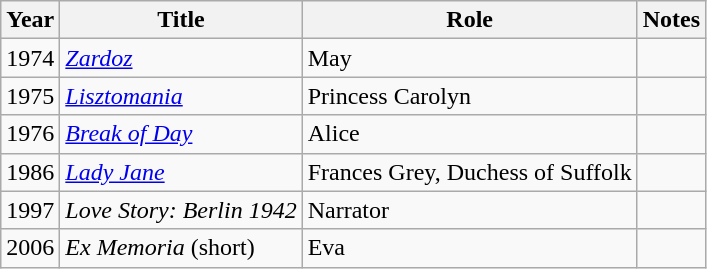<table class="wikitable sortable">
<tr>
<th>Year</th>
<th>Title</th>
<th>Role</th>
<th class="unsortable">Notes</th>
</tr>
<tr>
<td>1974</td>
<td><em><a href='#'>Zardoz</a></em></td>
<td>May</td>
<td></td>
</tr>
<tr>
<td>1975</td>
<td><em><a href='#'>Lisztomania</a></em></td>
<td>Princess Carolyn</td>
<td></td>
</tr>
<tr>
<td>1976</td>
<td><em><a href='#'>Break of Day</a></em></td>
<td>Alice</td>
<td></td>
</tr>
<tr>
<td>1986</td>
<td><em><a href='#'>Lady Jane</a></em></td>
<td>Frances Grey, Duchess of Suffolk</td>
<td></td>
</tr>
<tr>
<td>1997</td>
<td><em>Love Story: Berlin 1942</em></td>
<td>Narrator</td>
<td></td>
</tr>
<tr>
<td>2006</td>
<td><em>Ex Memoria</em> (short)</td>
<td>Eva</td>
</tr>
</table>
